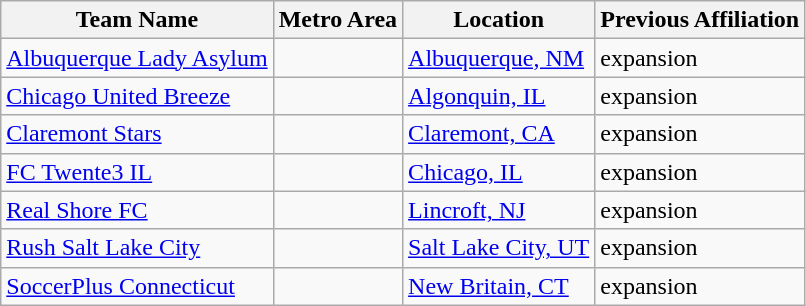<table class="wikitable">
<tr>
<th>Team Name</th>
<th>Metro Area</th>
<th>Location</th>
<th>Previous Affiliation</th>
</tr>
<tr>
<td> <a href='#'>Albuquerque Lady Asylum</a></td>
<td></td>
<td><a href='#'>Albuquerque, NM</a></td>
<td>expansion</td>
</tr>
<tr>
<td> <a href='#'>Chicago United Breeze</a></td>
<td></td>
<td><a href='#'>Algonquin, IL</a></td>
<td>expansion</td>
</tr>
<tr>
<td> <a href='#'>Claremont Stars</a></td>
<td></td>
<td><a href='#'>Claremont, CA</a></td>
<td>expansion</td>
</tr>
<tr>
<td> <a href='#'>FC Twente3 IL</a></td>
<td></td>
<td><a href='#'>Chicago, IL</a></td>
<td>expansion</td>
</tr>
<tr>
<td> <a href='#'>Real Shore FC</a></td>
<td></td>
<td><a href='#'>Lincroft, NJ</a></td>
<td>expansion</td>
</tr>
<tr>
<td> <a href='#'>Rush Salt Lake City</a></td>
<td></td>
<td><a href='#'>Salt Lake City, UT</a></td>
<td>expansion</td>
</tr>
<tr>
<td> <a href='#'>SoccerPlus Connecticut</a></td>
<td></td>
<td><a href='#'>New Britain, CT</a></td>
<td>expansion</td>
</tr>
</table>
